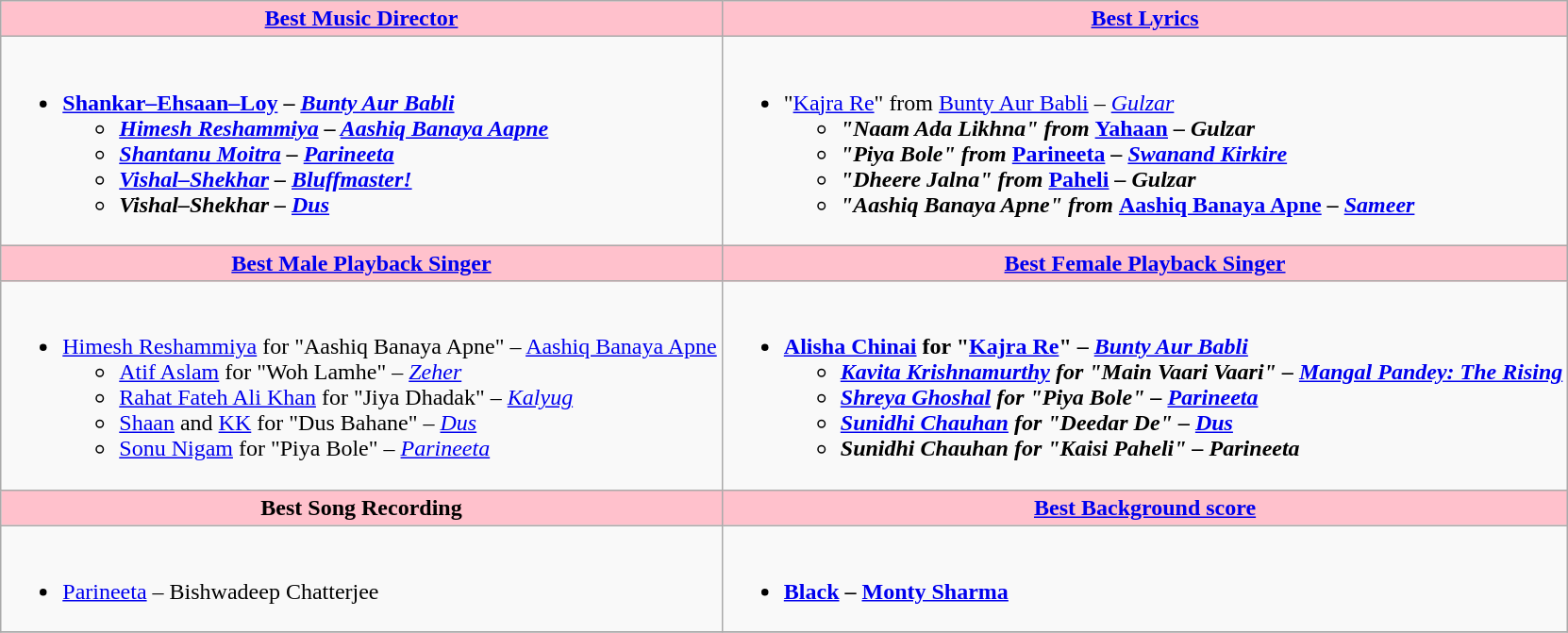<table class=wikitable style="width=150%">
<tr>
<th style="background:#FFC1CC;" ! style="width=50%"><a href='#'>Best Music Director</a></th>
<th style="background:#FFC1CC;" ! style="width=50%"><a href='#'>Best Lyrics</a></th>
</tr>
<tr>
<td valign="top"><br><ul><li><strong><a href='#'>Shankar–Ehsaan–Loy</a> – <em><a href='#'>Bunty Aur Babli</a><strong><em><ul><li><a href='#'>Himesh Reshammiya</a> – </em><a href='#'>Aashiq Banaya Aapne</a><em></li><li><a href='#'>Shantanu Moitra</a> – </em><a href='#'>Parineeta</a><em></li><li><a href='#'>Vishal–Shekhar</a> – </em><a href='#'>Bluffmaster!</a><em></li><li>Vishal–Shekhar – </em><a href='#'>Dus</a><em></li></ul></li></ul></td>
<td valign="top"><br><ul><li></strong>"<a href='#'>Kajra Re</a>" from </em><a href='#'>Bunty Aur Babli</a><em> – <a href='#'>Gulzar</a><strong><ul><li>"Naam Ada Likhna" from </em><a href='#'>Yahaan</a><em> – Gulzar</li><li>"Piya Bole" from </em><a href='#'>Parineeta</a><em> – <a href='#'>Swanand Kirkire</a></li><li>"Dheere Jalna" from </em><a href='#'>Paheli</a><em> – Gulzar</li><li>"Aashiq Banaya Apne" from </em><a href='#'>Aashiq Banaya Apne</a><em> – <a href='#'>Sameer</a></li></ul></li></ul></td>
</tr>
<tr>
<th style="background:#FFC1CC;" ! style="width=50%"><a href='#'>Best Male Playback Singer</a></th>
<th style="background:#FFC1CC;" ! style="width=50%"><a href='#'>Best Female Playback Singer</a></th>
</tr>
<tr>
<td valign="top"><br><ul><li></strong><a href='#'>Himesh Reshammiya</a> for "Aashiq Banaya Apne" – </em><a href='#'>Aashiq Banaya Apne</a></em></strong><ul><li><a href='#'>Atif Aslam</a> for "Woh Lamhe" – <em><a href='#'>Zeher</a></em></li><li><a href='#'>Rahat Fateh Ali Khan</a> for "Jiya Dhadak" – <em><a href='#'>Kalyug</a></em></li><li><a href='#'>Shaan</a> and <a href='#'>KK</a> for "Dus Bahane" – <em><a href='#'>Dus</a></em></li><li><a href='#'>Sonu Nigam</a> for "Piya Bole" – <em><a href='#'>Parineeta</a></em></li></ul></li></ul></td>
<td valign="top"><br><ul><li><strong><a href='#'>Alisha Chinai</a> for "<a href='#'>Kajra Re</a>" – <em><a href='#'>Bunty Aur Babli</a><strong><em><ul><li><a href='#'>Kavita Krishnamurthy</a> for "Main Vaari Vaari" – </em><a href='#'>Mangal Pandey: The Rising</a><em></li><li><a href='#'>Shreya Ghoshal</a> for "Piya Bole" – </em><a href='#'>Parineeta</a><em></li><li><a href='#'>Sunidhi Chauhan</a> for "Deedar De" – </em><a href='#'>Dus</a><em></li><li>Sunidhi Chauhan for "Kaisi Paheli" – </em>Parineeta<em></li></ul></li></ul></td>
</tr>
<tr>
<th style="background:#FFC1CC;" ! style="width=50%">Best Song Recording</th>
<th style="background:#FFC1CC;" ! style="width=50%"><a href='#'>Best Background score</a></th>
</tr>
<tr>
<td valign="top"><br><ul><li></strong><a href='#'>Parineeta</a> – </em>Bishwadeep Chatterjee</em></strong></li></ul></td>
<td valign="top"><br><ul><li><strong><a href='#'>Black</a> – <a href='#'>Monty Sharma</a></strong></li></ul></td>
</tr>
<tr>
</tr>
</table>
